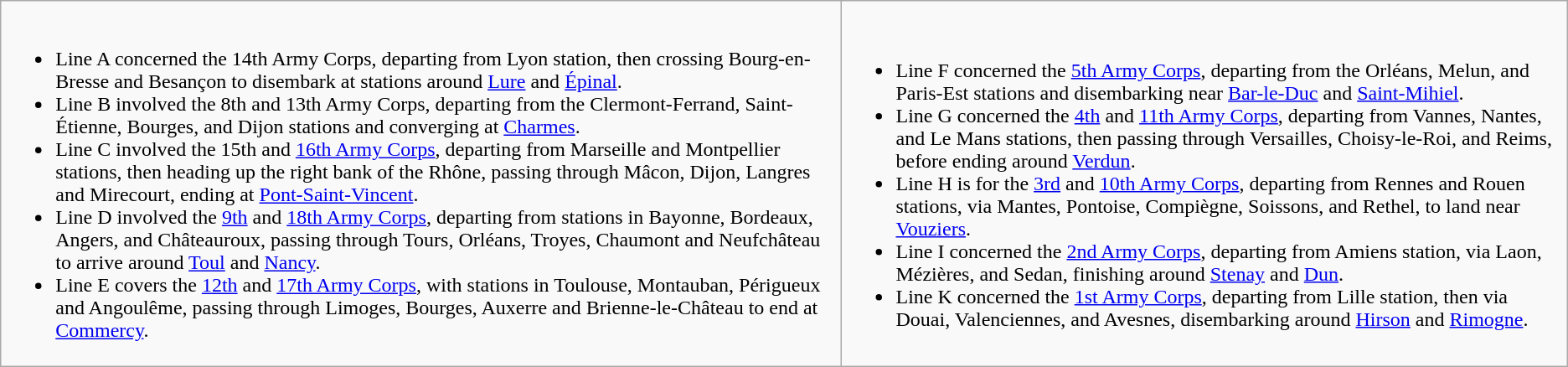<table class="wikitable" align="center">
<tr>
<td><br><ul><li>Line A concerned the 14th Army Corps, departing from Lyon station, then crossing Bourg-en-Bresse and Besançon to disembark at stations around <a href='#'>Lure</a> and <a href='#'>Épinal</a>.</li><li>Line B involved the 8th and 13th Army Corps, departing from the Clermont-Ferrand, Saint-Étienne, Bourges, and Dijon stations and converging at <a href='#'>Charmes</a>.</li><li>Line C involved the 15th and <a href='#'>16th Army Corps</a>, departing from Marseille and Montpellier stations, then heading up the right bank of the Rhône, passing through Mâcon, Dijon, Langres and Mirecourt, ending at <a href='#'>Pont-Saint-Vincent</a>.</li><li>Line D involved the <a href='#'>9th</a> and <a href='#'>18th Army Corps</a>, departing from stations in Bayonne, Bordeaux, Angers, and Châteauroux, passing through Tours, Orléans, Troyes, Chaumont and Neufchâteau to arrive around <a href='#'>Toul</a> and <a href='#'>Nancy</a>.</li><li>Line E covers the <a href='#'>12th</a> and <a href='#'>17th Army Corps</a>, with stations in Toulouse, Montauban, Périgueux and Angoulême, passing through Limoges, Bourges, Auxerre and Brienne-le-Château to end at <a href='#'>Commercy</a>.</li></ul></td>
<td><br><ul><li>Line F concerned the <a href='#'>5th Army Corps</a>, departing from the Orléans, Melun, and Paris-Est stations and disembarking near <a href='#'>Bar-le-Duc</a> and <a href='#'>Saint-Mihiel</a>.</li><li>Line G concerned the <a href='#'>4th</a> and <a href='#'>11th Army Corps</a>, departing from Vannes, Nantes, and Le Mans stations, then passing through Versailles, Choisy-le-Roi, and Reims, before ending around <a href='#'>Verdun</a>.</li><li>Line H is for the <a href='#'>3rd</a> and <a href='#'>10th Army Corps</a>, departing from Rennes and Rouen stations, via Mantes, Pontoise, Compiègne, Soissons, and Rethel, to land near <a href='#'>Vouziers</a>.</li><li>Line I concerned the <a href='#'>2nd Army Corps</a>, departing from Amiens station, via Laon, Mézières, and Sedan, finishing around <a href='#'>Stenay</a> and <a href='#'>Dun</a>.</li><li>Line K concerned the <a href='#'>1st Army Corps</a>, departing from Lille station, then via Douai, Valenciennes, and Avesnes, disembarking around <a href='#'>Hirson</a> and <a href='#'>Rimogne</a>.</li></ul></td>
</tr>
</table>
